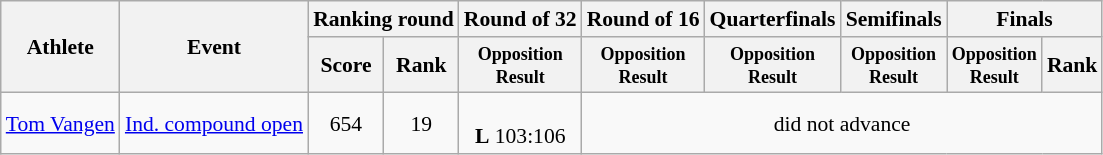<table class=wikitable style="font-size:90%">
<tr>
<th rowspan="2">Athlete</th>
<th rowspan="2">Event</th>
<th colspan="2">Ranking round</th>
<th>Round of 32</th>
<th>Round of 16</th>
<th>Quarterfinals</th>
<th>Semifinals</th>
<th colspan="2">Finals</th>
</tr>
<tr>
<th>Score</th>
<th>Rank</th>
<th style="line-height:1em"><small>Opposition<br>Result</small></th>
<th style="line-height:1em"><small>Opposition<br>Result</small></th>
<th style="line-height:1em"><small>Opposition<br>Result</small></th>
<th style="line-height:1em"><small>Opposition<br>Result</small></th>
<th style="line-height:1em"><small>Opposition<br>Result</small></th>
<th>Rank</th>
</tr>
<tr>
<td><a href='#'>Tom Vangen</a></td>
<td><a href='#'>Ind. compound open</a></td>
<td align="center">654</td>
<td align="center">19</td>
<td align="center"><br><strong>L</strong> 103:106</td>
<td align=center colspan="5">did not advance</td>
</tr>
</table>
